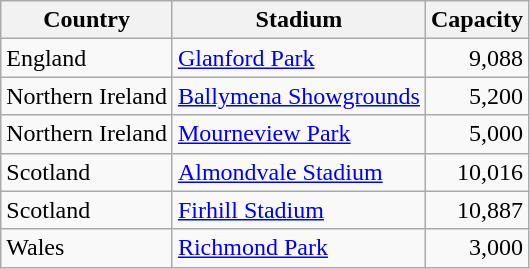<table class="wikitable">
<tr>
<th>Country</th>
<th>Stadium</th>
<th align="right">Capacity</th>
</tr>
<tr>
<td>England</td>
<td><a href='#'>Glanford Park</a></td>
<td align="right">9,088</td>
</tr>
<tr>
<td>Northern Ireland</td>
<td><a href='#'>Ballymena Showgrounds</a></td>
<td align="right">5,200</td>
</tr>
<tr>
<td>Northern Ireland</td>
<td><a href='#'>Mourneview Park</a></td>
<td align="right">5,000</td>
</tr>
<tr>
<td>Scotland</td>
<td><a href='#'>Almondvale Stadium</a></td>
<td align="right">10,016</td>
</tr>
<tr>
<td>Scotland</td>
<td><a href='#'>Firhill Stadium</a></td>
<td align="right">10,887</td>
</tr>
<tr>
<td>Wales</td>
<td><a href='#'>Richmond Park</a></td>
<td align="right">3,000</td>
</tr>
</table>
